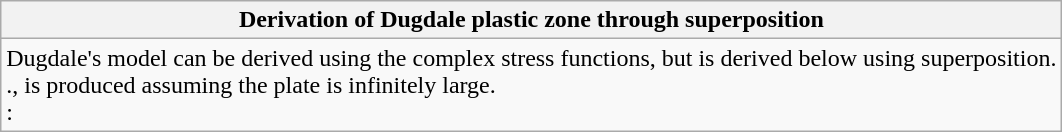<table class="wikitable mw-collapsible mw-collapsed autocollapse">
<tr>
<th>Derivation of Dugdale plastic zone through superposition</th>
</tr>
<tr>
<td>Dugdale's model can be derived using the complex stress functions, but is derived below using superposition.<br>., is produced assuming the plate is infinitely large.<br>:</td>
</tr>
</table>
